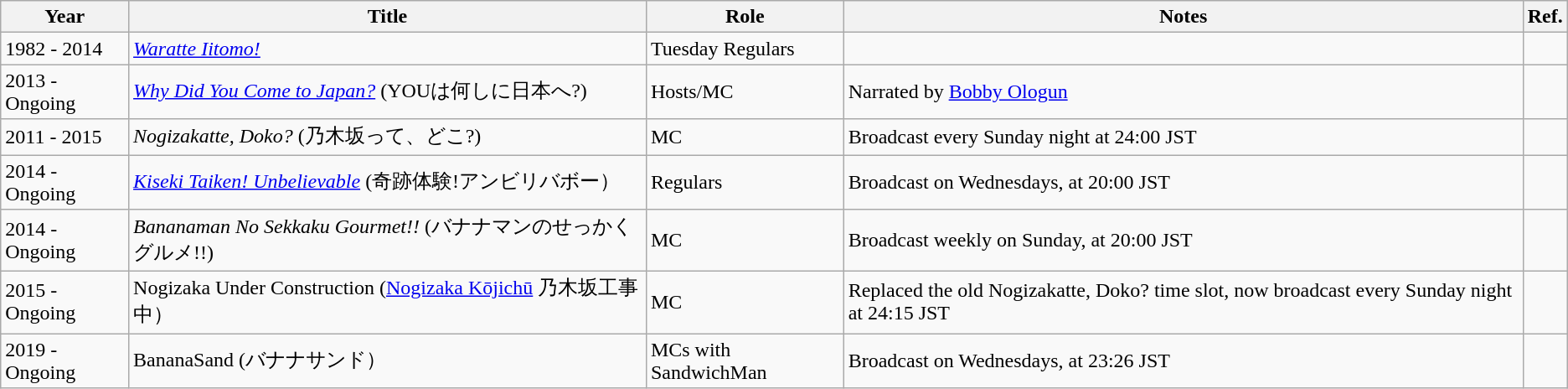<table class="wikitable">
<tr>
<th>Year</th>
<th>Title</th>
<th>Role</th>
<th>Notes</th>
<th>Ref.</th>
</tr>
<tr>
<td>1982 - 2014</td>
<td><em><a href='#'>Waratte Iitomo!</a></em></td>
<td>Tuesday Regulars</td>
<td></td>
<td></td>
</tr>
<tr>
<td>2013 - Ongoing</td>
<td><em><a href='#'>Why Did You Come to Japan?</a></em> (YOUは何しに日本へ?)</td>
<td>Hosts/MC</td>
<td>Narrated by <a href='#'>Bobby Ologun</a></td>
<td></td>
</tr>
<tr>
<td>2011 - 2015</td>
<td><em>Nogizakatte, Doko?</em> (乃木坂って、どこ?)</td>
<td>MC</td>
<td>Broadcast every Sunday night at 24:00 JST</td>
<td></td>
</tr>
<tr>
<td>2014 - Ongoing</td>
<td><a href='#'><em>Kiseki Taiken! Unbelievable</em></a> (奇跡体験!アンビリバボー）</td>
<td>Regulars</td>
<td>Broadcast on Wednesdays, at 20:00 JST</td>
<td></td>
</tr>
<tr>
<td>2014 - Ongoing</td>
<td><em>Bananaman No Sekkaku Gourmet!!</em> (バナナマンのせっかくグルメ!!)</td>
<td>MC</td>
<td>Broadcast weekly on Sunday, at 20:00 JST</td>
<td></td>
</tr>
<tr>
<td>2015 - Ongoing</td>
<td>Nogizaka Under Construction (<a href='#'>Nogizaka Kōjichū</a> 乃木坂工事中）</td>
<td>MC</td>
<td>Replaced the old Nogizakatte, Doko? time slot, now broadcast every Sunday night at 24:15 JST</td>
<td></td>
</tr>
<tr>
<td>2019 - Ongoing</td>
<td>BananaSand (バナナサンド）</td>
<td>MCs with SandwichMan</td>
<td>Broadcast on Wednesdays, at 23:26 JST</td>
<td></td>
</tr>
</table>
